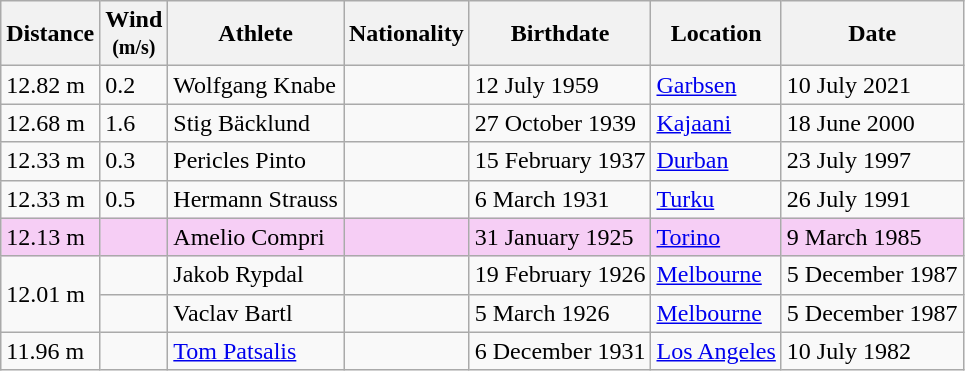<table class="wikitable">
<tr>
<th>Distance</th>
<th>Wind<br><small>(m/s)</small></th>
<th>Athlete</th>
<th>Nationality</th>
<th>Birthdate</th>
<th>Location</th>
<th>Date</th>
</tr>
<tr>
<td>12.82 m</td>
<td>0.2</td>
<td>Wolfgang Knabe</td>
<td></td>
<td>12 July 1959</td>
<td><a href='#'>Garbsen</a></td>
<td>10 July 2021</td>
</tr>
<tr>
<td>12.68 m</td>
<td>1.6</td>
<td>Stig Bäcklund</td>
<td></td>
<td>27 October 1939</td>
<td><a href='#'>Kajaani</a></td>
<td>18 June 2000</td>
</tr>
<tr>
<td>12.33 m</td>
<td>0.3</td>
<td>Pericles Pinto</td>
<td></td>
<td>15 February 1937</td>
<td><a href='#'>Durban</a></td>
<td>23 July 1997</td>
</tr>
<tr>
<td>12.33 m</td>
<td>0.5</td>
<td>Hermann Strauss</td>
<td></td>
<td>6 March 1931</td>
<td><a href='#'>Turku</a></td>
<td>26 July 1991</td>
</tr>
<tr bgcolor=#f6CEF5>
<td>12.13 m </td>
<td></td>
<td>Amelio Compri</td>
<td></td>
<td>31 January 1925</td>
<td><a href='#'>Torino</a></td>
<td>9 March 1985</td>
</tr>
<tr>
<td rowspan=2>12.01 m</td>
<td></td>
<td>Jakob Rypdal</td>
<td></td>
<td>19 February 1926</td>
<td><a href='#'>Melbourne</a></td>
<td>5 December 1987</td>
</tr>
<tr>
<td></td>
<td>Vaclav Bartl</td>
<td></td>
<td>5 March 1926</td>
<td><a href='#'>Melbourne</a></td>
<td>5 December 1987</td>
</tr>
<tr>
<td>11.96 m</td>
<td></td>
<td><a href='#'>Tom Patsalis</a></td>
<td></td>
<td>6 December 1931</td>
<td><a href='#'>Los Angeles</a></td>
<td>10 July 1982</td>
</tr>
</table>
